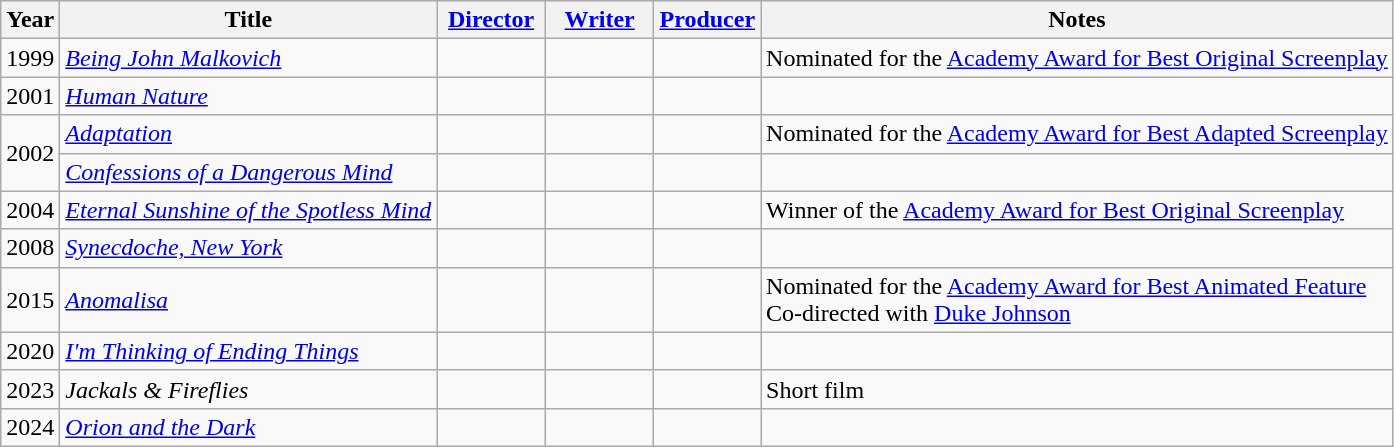<table class="wikitable">
<tr>
<th>Year</th>
<th>Title</th>
<th width=65><a href='#'>Director</a></th>
<th width=65><a href='#'>Writer</a></th>
<th><a href='#'>Producer</a></th>
<th>Notes</th>
</tr>
<tr>
<td>1999</td>
<td><em><a href='#'>Being John Malkovich</a></em></td>
<td></td>
<td></td>
<td></td>
<td>Nominated for the <a href='#'>Academy Award for Best Original Screenplay</a></td>
</tr>
<tr>
<td>2001</td>
<td><em><a href='#'>Human Nature</a></em></td>
<td></td>
<td></td>
<td></td>
<td></td>
</tr>
<tr>
<td rowspan="2">2002</td>
<td><em><a href='#'>Adaptation</a></em></td>
<td></td>
<td></td>
<td></td>
<td>Nominated for the <a href='#'>Academy Award for Best Adapted Screenplay</a></td>
</tr>
<tr>
<td><em><a href='#'>Confessions of a Dangerous Mind</a></em></td>
<td></td>
<td></td>
<td></td>
<td></td>
</tr>
<tr>
<td>2004</td>
<td><em><a href='#'>Eternal Sunshine of the Spotless Mind</a></em></td>
<td></td>
<td></td>
<td></td>
<td>Winner of the <a href='#'>Academy Award for Best Original Screenplay</a></td>
</tr>
<tr>
<td>2008</td>
<td><em><a href='#'>Synecdoche, New York</a></em></td>
<td></td>
<td></td>
<td></td>
<td></td>
</tr>
<tr>
<td>2015</td>
<td><em><a href='#'>Anomalisa</a></em></td>
<td></td>
<td></td>
<td></td>
<td>Nominated for the <a href='#'>Academy Award for Best Animated Feature</a><br>Co-directed with <a href='#'>Duke Johnson</a></td>
</tr>
<tr>
<td>2020</td>
<td><em><a href='#'>I'm Thinking of Ending Things</a></em></td>
<td></td>
<td></td>
<td></td>
<td></td>
</tr>
<tr>
<td>2023</td>
<td><em>Jackals & Fireflies</em></td>
<td></td>
<td></td>
<td></td>
<td>Short film</td>
</tr>
<tr>
<td>2024</td>
<td><em><a href='#'>Orion and the Dark</a></em></td>
<td></td>
<td></td>
<td></td>
<td></td>
</tr>
</table>
